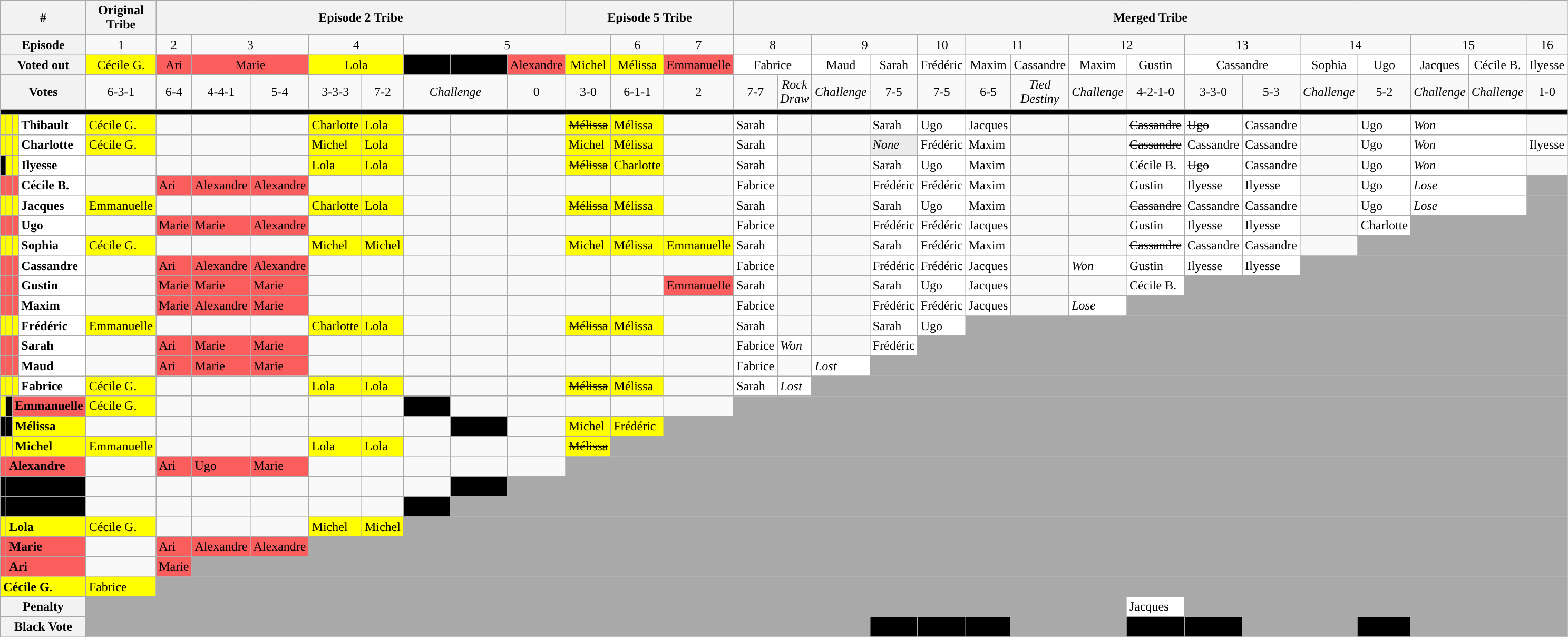<table class="wikitable" text-align:center;">
<tr>
<th colspan="4">#</th>
<th colspan="1">Original Tribe</th>
<th colspan="8">Episode 2 Tribe</th>
<th colspan="3">Episode 5 Tribe</th>
<th colspan="16">Merged Tribe</th>
</tr>
<tr>
<th colspan="4" align="left">Episode</th>
<td align="center">1</td>
<td align="center">2</td>
<td colspan="2" align="center">3</td>
<td colspan="2" align="center">4</td>
<td colspan="4" align="center">5</td>
<td align="center">6</td>
<td align="center">7</td>
<td colspan="2" align="center">8</td>
<td colspan="2" align="center">9</td>
<td align="center">10</td>
<td colspan="2" align="center">11</td>
<td colspan="2" align="center">12</td>
<td colspan="2" align="center">13</td>
<td colspan="2" align="center">14</td>
<td colspan="2" align="center">15</td>
<td align="center">16</td>
</tr>
<tr>
<th colspan="4" align="left">Voted out</th>
<td align="center" bgcolor="yellow">Cécile G.</td>
<td align="center" bgcolor="#fc5d5d">Ari</td>
<td colspan="2" align="center" bgcolor="#fc5d5d">Marie</td>
<td colspan="2" align="center" bgcolor="yellow">Lola</td>
<td align="center"  bgcolor="black" >Vanessa</td>
<td align="center"  bgcolor="black" >Nathanaël</td>
<td align="center" bgcolor="#fc5d5d">Alexandre</td>
<td align="center" bgcolor="yellow">Michel</td>
<td align="center" bgcolor="yellow">Mélissa</td>
<td align="center" bgcolor="#fc5d5d">Emmanuelle</td>
<td colspan="2" align="center" bgcolor="white">Fabrice</td>
<td align="center" bgcolor="white">Maud</td>
<td align="center" bgcolor="white">Sarah</td>
<td align="center" bgcolor="white">Frédéric</td>
<td align="center" bgcolor="white">Maxim</td>
<td align="center" bgcolor="white">Cassandre</td>
<td align="center" bgcolor="white">Maxim</td>
<td align="center" bgcolor="white">Gustin</td>
<td colspan="2" align="center" bgcolor="white">Cassandre</td>
<td align="center" bgcolor="white">Sophia</td>
<td align="center" bgcolor="white">Ugo</td>
<td align="center" bgcolor="white">Jacques</td>
<td align="center" bgcolor="white">Cécile B.</td>
<td align="center" bgcolor="white">Ilyesse</td>
</tr>
<tr>
<th colspan="4" align="left">Votes</th>
<td align="center">6-3-1</td>
<td align="center">6-4</td>
<td colspan="1" align="center">4-4-1</td>
<td colspan="1" align="center">5-4</td>
<td colspan="1" align="center">3-3-3</td>
<td colspan="1" align="center">7-2</td>
<td colspan="2" align="center"><em>Challenge</em></td>
<td colspan="1" align="center">0</td>
<td colspan="1" align="center">3-0</td>
<td align="center">6-1-1</td>
<td align="center">2</td>
<td align="center">7-7</td>
<td align="center"><em>Rock Draw</em></td>
<td align="center"><em>Challenge</em></td>
<td align="center">7-5</td>
<td align="center">7-5</td>
<td align="center">6-5</td>
<td align="center"><em>Tied Destiny</em></td>
<td colspan="1" align="center"><em>Challenge</em></td>
<td align="center">4-2-1-0 </td>
<td align="center">3-3-0</td>
<td align="center">5-3</td>
<td align="center"><em>Challenge</em></td>
<td align="center">5-2</td>
<td align="center"><em>Challenge</em></td>
<td align="center"><em>Challenge</em></td>
<td align="center">1-0</td>
</tr>
<tr>
<td colspan="32" bgcolor="#000000"></td>
</tr>
<tr>
<td bgcolor="yellow" align="left"></td>
<td bgcolor="yellow" align="left"></td>
<td bgcolor="yellow" align="left"></td>
<td bgcolor="white" align="left"><strong>Thibault</strong></td>
<td bgcolor="yellow">Cécile G.</td>
<td></td>
<td></td>
<td></td>
<td bgcolor="yellow">Charlotte</td>
<td bgcolor="yellow">Lola</td>
<td></td>
<td></td>
<td></td>
<td bgcolor="yellow"><s>Mélissa</s></td>
<td bgcolor="yellow">Mélissa</td>
<td></td>
<td bgcolor="white">Sarah</td>
<td></td>
<td></td>
<td bgcolor="white">Sarah</td>
<td bgcolor="white">Ugo</td>
<td bgcolor="white">Jacques</td>
<td></td>
<td></td>
<td bgcolor="white"><s>Cassandre</s></td>
<td bgcolor="white"><s>Ugo</s></td>
<td bgcolor="white">Cassandre</td>
<td></td>
<td bgcolor="white">Ugo</td>
<td colspan="2" bgcolor="white"><em>Won</em></td>
<td></td>
</tr>
<tr>
<td bgcolor="yellow" align="left"></td>
<td bgcolor="yellow" align="left"></td>
<td bgcolor="yellow" align="left"></td>
<td bgcolor="white" align="left"><strong>Charlotte</strong></td>
<td bgcolor="yellow">Cécile G.</td>
<td></td>
<td></td>
<td></td>
<td bgcolor="yellow">Michel</td>
<td bgcolor="yellow">Lola</td>
<td></td>
<td></td>
<td></td>
<td bgcolor="yellow">Michel</td>
<td bgcolor="yellow">Mélissa</td>
<td></td>
<td bgcolor="white">Sarah</td>
<td></td>
<td></td>
<td bgcolor="#ececec"><em>None</em></td>
<td bgcolor="white">Frédéric</td>
<td bgcolor="white">Maxim</td>
<td></td>
<td></td>
<td bgcolor="white"><s>Cassandre</s></td>
<td bgcolor="white">Cassandre</td>
<td bgcolor="white">Cassandre</td>
<td></td>
<td bgcolor="white">Ugo</td>
<td colspan="2" bgcolor="white"><em>Won</em></td>
<td bgcolor="white">Ilyesse</td>
</tr>
<tr>
<td bgcolor="black" align="left"></td>
<td bgcolor="yellow" align="left"></td>
<td bgcolor="yellow" align="left"></td>
<td bgcolor="white" align="left"><strong>Ilyesse</strong></td>
<td></td>
<td></td>
<td></td>
<td></td>
<td bgcolor="yellow">Lola</td>
<td bgcolor="yellow">Lola</td>
<td></td>
<td></td>
<td></td>
<td bgcolor="yellow"><s>Mélissa</s></td>
<td bgcolor="yellow">Charlotte</td>
<td></td>
<td bgcolor="white">Sarah</td>
<td></td>
<td></td>
<td bgcolor="white">Sarah</td>
<td bgcolor="white">Ugo</td>
<td bgcolor="white">Maxim</td>
<td></td>
<td></td>
<td bgcolor="white">Cécile B.</td>
<td bgcolor="white"><s>Ugo</s></td>
<td bgcolor="white">Cassandre</td>
<td></td>
<td bgcolor="white">Ugo</td>
<td colspan="2" bgcolor="white"><em>Won</em></td>
<td></td>
</tr>
<tr>
<td bgcolor="#fc5d5d" align="left"></td>
<td bgcolor="#fc5d5d" align="left"></td>
<td bgcolor="#fc5d5d" align="left"></td>
<td bgcolor="white" align="left"><strong>Cécile B.</strong></td>
<td></td>
<td bgcolor="#fc5d5d">Ari</td>
<td bgcolor="#fc5d5d">Alexandre</td>
<td bgcolor="#fc5d5d">Alexandre</td>
<td></td>
<td></td>
<td></td>
<td></td>
<td></td>
<td></td>
<td></td>
<td></td>
<td bgcolor="white">Fabrice</td>
<td></td>
<td></td>
<td bgcolor="white">Frédéric</td>
<td bgcolor="white">Frédéric</td>
<td bgcolor="white">Maxim</td>
<td></td>
<td></td>
<td bgcolor="white">Gustin</td>
<td bgcolor="white">Ilyesse</td>
<td bgcolor="white">Ilyesse</td>
<td></td>
<td bgcolor="white">Ugo</td>
<td colspan="2" bgcolor="white"><em>Lose</em></td>
<td bgcolor="darkgrey"></td>
</tr>
<tr>
<td bgcolor="yellow" align="left"></td>
<td bgcolor="yellow" align="left"></td>
<td bgcolor="yellow" align="left"></td>
<td bgcolor="white" align="left"><strong>Jacques</strong></td>
<td bgcolor="yellow">Emmanuelle</td>
<td></td>
<td></td>
<td></td>
<td bgcolor="yellow">Charlotte</td>
<td bgcolor="yellow">Lola</td>
<td></td>
<td></td>
<td></td>
<td bgcolor="yellow"><s>Mélissa</s></td>
<td bgcolor="yellow">Mélissa</td>
<td></td>
<td bgcolor="white">Sarah</td>
<td></td>
<td></td>
<td bgcolor="white">Sarah</td>
<td bgcolor="white">Ugo</td>
<td bgcolor="white">Maxim</td>
<td></td>
<td></td>
<td bgcolor="white"><s>Cassandre</s></td>
<td bgcolor="white">Cassandre</td>
<td bgcolor="white">Cassandre</td>
<td></td>
<td bgcolor="white">Ugo</td>
<td colspan="2" bgcolor="white"><em>Lose</em></td>
<td bgcolor="darkgrey"></td>
</tr>
<tr>
<td bgcolor="#fc5d5d" align="left"></td>
<td bgcolor="#fc5d5d" align="left"></td>
<td bgcolor="#fc5d5d" align="left"></td>
<td bgcolor="white" align="left"><strong>Ugo</strong></td>
<td></td>
<td bgcolor="#fc5d5d">Marie</td>
<td bgcolor="#fc5d5d">Marie</td>
<td bgcolor="#fc5d5d">Alexandre</td>
<td></td>
<td></td>
<td></td>
<td></td>
<td></td>
<td></td>
<td></td>
<td></td>
<td bgcolor="white">Fabrice</td>
<td></td>
<td></td>
<td bgcolor="white">Frédéric</td>
<td bgcolor="white">Frédéric</td>
<td bgcolor="white">Jacques</td>
<td></td>
<td></td>
<td bgcolor="white">Gustin</td>
<td bgcolor="white">Ilyesse</td>
<td bgcolor="white">Ilyesse</td>
<td></td>
<td bgcolor="white">Charlotte</td>
<td colspan="3" bgcolor="darkgrey"></td>
</tr>
<tr>
<td bgcolor="yellow" align="left"></td>
<td bgcolor="yellow" align="left"></td>
<td bgcolor="yellow" align="left"></td>
<td bgcolor="white" align="left"><strong>Sophia</strong></td>
<td bgcolor="yellow">Cécile G.</td>
<td></td>
<td></td>
<td></td>
<td bgcolor="yellow">Michel</td>
<td bgcolor="yellow">Michel</td>
<td></td>
<td></td>
<td></td>
<td bgcolor="yellow">Michel</td>
<td bgcolor="yellow">Mélissa</td>
<td bgcolor="yellow">Emmanuelle</td>
<td bgcolor="white">Sarah</td>
<td></td>
<td></td>
<td bgcolor="white">Sarah</td>
<td bgcolor="white">Frédéric</td>
<td bgcolor="white">Maxim</td>
<td></td>
<td></td>
<td bgcolor="white"><s>Cassandre</s></td>
<td bgcolor="white">Cassandre</td>
<td bgcolor="white">Cassandre</td>
<td></td>
<td colspan="4" bgcolor="darkgrey"></td>
</tr>
<tr>
<td bgcolor="#fc5d5d" align="left"></td>
<td bgcolor="#fc5d5d" align="left"></td>
<td bgcolor="#fc5d5d" align="left"></td>
<td bgcolor="white" align="left"><strong>Cassandre</strong></td>
<td></td>
<td bgcolor="#fc5d5d">Ari</td>
<td bgcolor="#fc5d5d">Alexandre</td>
<td bgcolor="#fc5d5d">Alexandre</td>
<td></td>
<td></td>
<td></td>
<td></td>
<td></td>
<td></td>
<td></td>
<td></td>
<td bgcolor="white">Fabrice</td>
<td></td>
<td></td>
<td bgcolor="white">Frédéric</td>
<td bgcolor="white">Frédéric</td>
<td bgcolor="white">Jacques</td>
<td></td>
<td bgcolor="white"><em>Won</em></td>
<td bgcolor="white">Gustin</td>
<td bgcolor="white">Ilyesse</td>
<td bgcolor="white">Ilyesse</td>
<td colspan="5" bgcolor="darkgrey"></td>
</tr>
<tr>
<td bgcolor="#fc5d5d" align="left"></td>
<td bgcolor="#fc5d5d" align="left"></td>
<td bgcolor="#fc5d5d" align="left"></td>
<td bgcolor="white" align="left"><strong>Gustin</strong></td>
<td></td>
<td bgcolor="#fc5d5d">Marie</td>
<td bgcolor="#fc5d5d">Marie</td>
<td bgcolor="#fc5d5d">Marie</td>
<td></td>
<td></td>
<td></td>
<td></td>
<td></td>
<td></td>
<td></td>
<td bgcolor="#fc5d5d">Emmanuelle</td>
<td bgcolor="white">Sarah</td>
<td></td>
<td></td>
<td bgcolor="white">Sarah</td>
<td bgcolor="white">Ugo</td>
<td bgcolor="white">Jacques</td>
<td></td>
<td></td>
<td bgcolor="white">Cécile B.</td>
<td colspan="7" bgcolor="darkgrey"></td>
</tr>
<tr>
<td bgcolor="#fc5d5d" align="left"></td>
<td bgcolor="#fc5d5d" align="left"></td>
<td bgcolor="#fc5d5d" align="left"></td>
<td bgcolor="white" align="left"><strong>Maxim</strong></td>
<td></td>
<td bgcolor="#fc5d5d">Marie</td>
<td bgcolor="#fc5d5d">Alexandre</td>
<td bgcolor="#fc5d5d">Marie</td>
<td></td>
<td></td>
<td></td>
<td></td>
<td></td>
<td></td>
<td></td>
<td></td>
<td bgcolor="white">Fabrice</td>
<td></td>
<td></td>
<td bgcolor="white">Frédéric</td>
<td bgcolor="white">Frédéric</td>
<td bgcolor="white">Jacques</td>
<td></td>
<td bgcolor="white"><em>Lose</em></td>
<td colspan="8" bgcolor="darkgrey"></td>
</tr>
<tr>
<td bgcolor="yellow" align="left"></td>
<td bgcolor="yellow" align="left"></td>
<td bgcolor="yellow" align="left"></td>
<td bgcolor="white" align="left"><strong>Frédéric</strong></td>
<td bgcolor="yellow">Emmanuelle</td>
<td></td>
<td></td>
<td></td>
<td bgcolor="yellow">Charlotte</td>
<td bgcolor="yellow">Lola</td>
<td></td>
<td></td>
<td></td>
<td bgcolor="yellow"><s>Mélissa</s></td>
<td bgcolor="yellow">Mélissa</td>
<td></td>
<td bgcolor="white">Sarah</td>
<td></td>
<td></td>
<td bgcolor="white">Sarah</td>
<td bgcolor="white">Ugo</td>
<td colspan="11" bgcolor="darkgrey"></td>
</tr>
<tr>
<td bgcolor="#fc5d5d" align="left"></td>
<td bgcolor="#fc5d5d" align="left"></td>
<td bgcolor="#fc5d5d" align="left"></td>
<td bgcolor="white" align="left"><strong>Sarah</strong></td>
<td></td>
<td bgcolor="#fc5d5d">Ari</td>
<td bgcolor="#fc5d5d">Marie</td>
<td bgcolor="#fc5d5d">Marie</td>
<td></td>
<td></td>
<td></td>
<td></td>
<td></td>
<td></td>
<td></td>
<td></td>
<td bgcolor="white">Fabrice</td>
<td bgcolor="white"><em>Won</em></td>
<td></td>
<td bgcolor="white">Frédéric</td>
<td colspan="12" bgcolor="darkgrey"></td>
</tr>
<tr>
<td bgcolor="#fc5d5d" align="left"></td>
<td bgcolor="#fc5d5d" align="left"></td>
<td bgcolor="#fc5d5d" align="left"></td>
<td bgcolor="white" align="left"><strong>Maud</strong></td>
<td></td>
<td bgcolor="#fc5d5d">Ari</td>
<td bgcolor="#fc5d5d">Marie</td>
<td bgcolor="#fc5d5d">Marie</td>
<td></td>
<td></td>
<td></td>
<td></td>
<td></td>
<td></td>
<td></td>
<td></td>
<td bgcolor="white">Fabrice</td>
<td></td>
<td bgcolor="white"><em>Lost</em></td>
<td colspan="13" bgcolor="darkgrey"></td>
</tr>
<tr>
<td bgcolor="yellow" align="left"></td>
<td bgcolor="yellow" align="left"></td>
<td bgcolor="yellow" align="left"></td>
<td bgcolor="white" align="left"><strong>Fabrice</strong></td>
<td bgcolor="yellow">Cécile G.</td>
<td></td>
<td></td>
<td></td>
<td bgcolor="yellow">Lola</td>
<td bgcolor="yellow">Lola</td>
<td></td>
<td></td>
<td></td>
<td bgcolor="yellow"><s>Mélissa</s></td>
<td bgcolor="yellow">Mélissa</td>
<td></td>
<td bgcolor="white">Sarah</td>
<td bgcolor="white"><em>Lost</em></td>
<td colspan="14" bgcolor="darkgrey"></td>
</tr>
<tr>
<td bgcolor="yellow"></td>
<td bgcolor="black"></td>
<td colspan="2" bgcolor="#fc5d5d"><strong>Emmanuelle</strong></td>
<td bgcolor="yellow">Cécile G.</td>
<td></td>
<td></td>
<td></td>
<td></td>
<td></td>
<td bgcolor="black" ><em>Won</em></td>
<td></td>
<td></td>
<td></td>
<td></td>
<td></td>
<td colspan="16" bgcolor="darkgrey"></td>
</tr>
<tr>
<td bgcolor="black"></td>
<td bgcolor="black"></td>
<td colspan="2" bgcolor="yellow"><strong>Mélissa</strong></td>
<td></td>
<td></td>
<td></td>
<td></td>
<td></td>
<td></td>
<td></td>
<td bgcolor="black" ><em>Won</em></td>
<td></td>
<td bgcolor="yellow">Michel</td>
<td bgcolor="yellow">Frédéric</td>
<td colspan="17" bgcolor="darkgrey"></td>
</tr>
<tr>
<td bgcolor="yellow"></td>
<td bgcolor="yellow"></td>
<td colspan="2" bgcolor="yellow" align="left"><strong>Michel</strong></td>
<td bgcolor="yellow">Emmanuelle</td>
<td></td>
<td></td>
<td></td>
<td bgcolor="yellow">Lola</td>
<td bgcolor="yellow">Lola</td>
<td></td>
<td></td>
<td></td>
<td bgcolor="yellow"><s>Mélissa</s></td>
<td colspan="18" bgcolor="darkgrey"></td>
</tr>
<tr>
<td bgcolor="#fc5d5d"></td>
<td colspan="3" bgcolor="#fc5d5d" align="left"><strong>Alexandre</strong></td>
<td></td>
<td bgcolor="#fc5d5d">Ari</td>
<td bgcolor="#fc5d5d">Ugo</td>
<td bgcolor="#fc5d5d">Marie</td>
<td></td>
<td></td>
<td></td>
<td></td>
<td></td>
<td colspan="19" bgcolor="darkgrey"></td>
</tr>
<tr>
<td bgcolor="black"></td>
<td colspan="3" bgcolor="black" ><strong>Nathanaël</strong></td>
<td></td>
<td></td>
<td></td>
<td></td>
<td></td>
<td></td>
<td></td>
<td bgcolor="black" ><em>Lost</em></td>
<td colspan="20" bgcolor="darkgrey"></td>
</tr>
<tr>
<td bgcolor="black"></td>
<td colspan="3" bgcolor="black" ><strong>Vanessa</strong></td>
<td></td>
<td></td>
<td></td>
<td></td>
<td></td>
<td></td>
<td bgcolor="black" ><em>Lost</em></td>
<td colspan="21" bgcolor="darkgrey"></td>
</tr>
<tr>
<td bgcolor="yellow"></td>
<td colspan="3" bgcolor="yellow" align="left"><strong>Lola</strong></td>
<td colspan="1" bgcolor="yellow">Cécile G.</td>
<td></td>
<td></td>
<td></td>
<td bgcolor="yellow">Michel</td>
<td bgcolor="yellow">Michel</td>
<td colspan="22" bgcolor="darkgrey"></td>
</tr>
<tr>
<td bgcolor="#fc5d5d"></td>
<td colspan="3" bgcolor="#fc5d5d" align="left"><strong>Marie</strong></td>
<td></td>
<td bgcolor="#fc5d5d">Ari</td>
<td bgcolor="#fc5d5d">Alexandre</td>
<td bgcolor="#fc5d5d">Alexandre</td>
<td colspan="25" bgcolor="darkgrey"></td>
</tr>
<tr>
<td bgcolor="#fc5d5d"></td>
<td colspan="3" bgcolor="#fc5d5d" align="left"><strong>Ari</strong></td>
<td></td>
<td bgcolor="#fc5d5d">Marie</td>
<td colspan="26" bgcolor="darkgrey"></td>
</tr>
<tr>
<td colspan="4" bgcolor="yellow" align="left"><strong>Cécile G.</strong></td>
<td bgcolor="yellow">Fabrice</td>
<td colspan="27" bgcolor="darkgrey"></td>
</tr>
<tr>
<th colspan="4">Penalty</th>
<td colspan="20" bgcolor="darkgrey"></td>
<td bgcolor="white">Jacques</td>
<td colspan="7" bgcolor="darkgrey"></td>
</tr>
<tr>
<th colspan="4">Black Vote</th>
<td colspan="15" bgcolor="darkgrey"></td>
<td bgcolor="black" >Sarah</td>
<td bgcolor="black" >Frédéric</td>
<td bgcolor="black" >Maxim</td>
<td colspan="2" bgcolor="darkgrey"></td>
<td bgcolor="black" >Gustin</td>
<td bgcolor="black" ><s>Ugo</s></td>
<td colspan="2" bgcolor="darkgrey"></td>
<td bgcolor="black" >Charlotte</td>
<td colspan="3" bgcolor="darkgrey"></td>
</tr>
</table>
